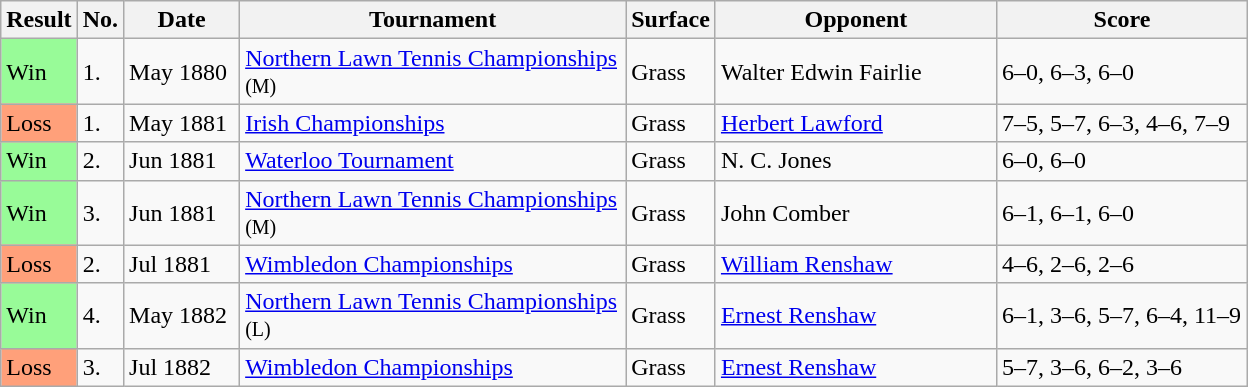<table class="sortable wikitable">
<tr>
<th style="width:40px">Result</th>
<th style="width:20px">No.</th>
<th style="width:70px">Date</th>
<th style="width:250px">Tournament</th>
<th style="width:50px">Surface</th>
<th style="width:180px">Opponent</th>
<th style="width:160px" class="unsortable">Score</th>
</tr>
<tr>
<td style="background:#98fb98;">Win</td>
<td>1.</td>
<td>May 1880 </td>
<td><a href='#'>Northern Lawn Tennis Championships</a> <small>(M)</small></td>
<td>Grass</td>
<td> Walter Edwin Fairlie</td>
<td>6–0, 6–3, 6–0</td>
</tr>
<tr>
<td style="background:#ffa07a;">Loss</td>
<td>1.</td>
<td>May 1881 </td>
<td><a href='#'>Irish Championships</a></td>
<td>Grass</td>
<td> <a href='#'>Herbert Lawford</a></td>
<td>7–5, 5–7, 6–3, 4–6, 7–9</td>
</tr>
<tr>
<td style="background:#98fb98;">Win</td>
<td>2.</td>
<td>Jun 1881 </td>
<td><a href='#'>Waterloo Tournament</a></td>
<td>Grass</td>
<td> N. C. Jones</td>
<td>6–0, 6–0</td>
</tr>
<tr>
<td style="background:#98fb98;">Win</td>
<td>3.</td>
<td>Jun 1881 </td>
<td><a href='#'>Northern Lawn Tennis Championships</a> <small>(M)</small></td>
<td>Grass</td>
<td> John Comber</td>
<td>6–1, 6–1, 6–0</td>
</tr>
<tr>
<td style="background:#ffa07a;">Loss</td>
<td>2.</td>
<td>Jul 1881 </td>
<td><a href='#'>Wimbledon Championships</a></td>
<td>Grass</td>
<td> <a href='#'>William Renshaw</a></td>
<td>4–6, 2–6, 2–6</td>
</tr>
<tr>
<td style="background:#98fb98;">Win</td>
<td>4.</td>
<td>May 1882 </td>
<td><a href='#'>Northern Lawn Tennis Championships</a> <small>(L)</small></td>
<td>Grass</td>
<td> <a href='#'>Ernest Renshaw</a></td>
<td>6–1, 3–6, 5–7, 6–4, 11–9</td>
</tr>
<tr>
<td style="background:#ffa07a;">Loss</td>
<td>3.</td>
<td>Jul 1882 </td>
<td><a href='#'>Wimbledon Championships</a></td>
<td>Grass</td>
<td> <a href='#'>Ernest Renshaw</a></td>
<td>5–7, 3–6, 6–2, 3–6</td>
</tr>
</table>
